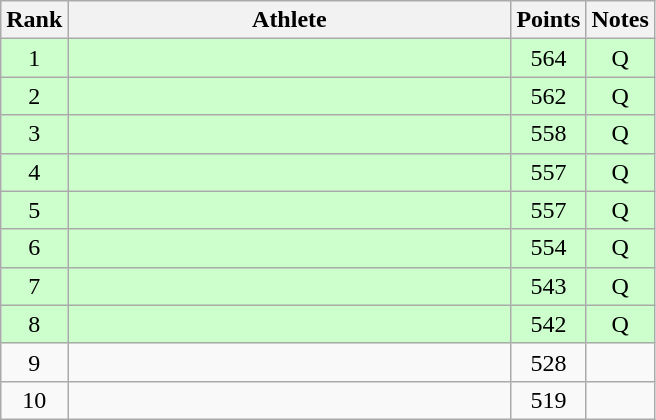<table class="wikitable" style="text-align:center">
<tr>
<th>Rank</th>
<th Style="width:18em">Athlete</th>
<th>Points</th>
<th>Notes</th>
</tr>
<tr style="background:#cfc">
<td>1</td>
<td style="text-align:left"></td>
<td>564</td>
<td>Q</td>
</tr>
<tr style="background:#cfc">
<td>2</td>
<td style="text-align:left"></td>
<td>562</td>
<td>Q</td>
</tr>
<tr style="background:#cfc">
<td>3</td>
<td style="text-align:left"></td>
<td>558</td>
<td>Q</td>
</tr>
<tr style="background:#cfc">
<td>4</td>
<td style="text-align:left"></td>
<td>557</td>
<td>Q</td>
</tr>
<tr style="background:#cfc">
<td>5</td>
<td style="text-align:left"></td>
<td>557</td>
<td>Q</td>
</tr>
<tr style="background:#cfc">
<td>6</td>
<td style="text-align:left"></td>
<td>554</td>
<td>Q</td>
</tr>
<tr style="background:#cfc">
<td>7</td>
<td style="text-align:left"></td>
<td>543</td>
<td>Q</td>
</tr>
<tr style="background:#cfc">
<td>8</td>
<td style="text-align:left"></td>
<td>542</td>
<td>Q</td>
</tr>
<tr>
<td>9</td>
<td style="text-align:left"></td>
<td>528</td>
<td></td>
</tr>
<tr>
<td>10</td>
<td style="text-align:left"></td>
<td>519</td>
<td></td>
</tr>
</table>
